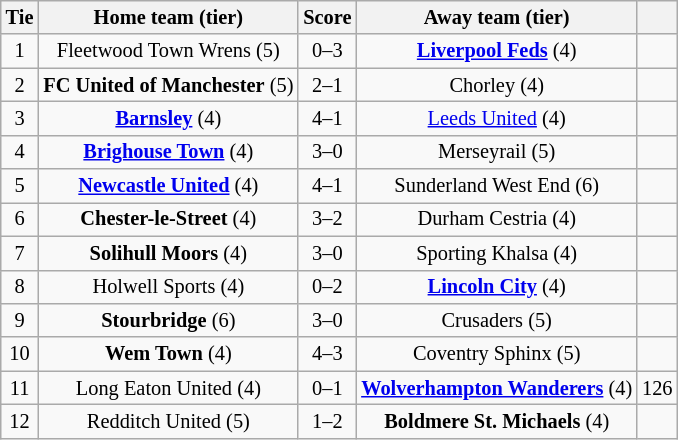<table class="wikitable" style="text-align:center; font-size:85%">
<tr>
<th>Tie</th>
<th>Home team (tier)</th>
<th>Score</th>
<th>Away team (tier)</th>
<th></th>
</tr>
<tr>
<td>1</td>
<td>Fleetwood Town Wrens (5)</td>
<td>0–3</td>
<td><strong><a href='#'>Liverpool Feds</a></strong> (4)</td>
<td></td>
</tr>
<tr>
<td>2</td>
<td><strong>FC United of Manchester</strong> (5)</td>
<td>2–1</td>
<td>Chorley (4)</td>
<td></td>
</tr>
<tr>
<td>3</td>
<td><strong><a href='#'>Barnsley</a></strong> (4)</td>
<td>4–1</td>
<td><a href='#'>Leeds United</a> (4)</td>
<td></td>
</tr>
<tr>
<td>4</td>
<td><strong><a href='#'>Brighouse Town</a></strong> (4)</td>
<td>3–0</td>
<td>Merseyrail (5)</td>
<td></td>
</tr>
<tr>
<td>5</td>
<td><strong><a href='#'>Newcastle United</a></strong> (4)</td>
<td>4–1</td>
<td>Sunderland West End (6)</td>
<td></td>
</tr>
<tr>
<td>6</td>
<td><strong>Chester-le-Street</strong> (4)</td>
<td>3–2</td>
<td>Durham Cestria (4)</td>
<td></td>
</tr>
<tr>
<td>7</td>
<td><strong>Solihull Moors</strong> (4)</td>
<td>3–0</td>
<td>Sporting Khalsa (4)</td>
<td></td>
</tr>
<tr>
<td>8</td>
<td>Holwell Sports (4)</td>
<td>0–2</td>
<td><strong><a href='#'>Lincoln City</a></strong> (4)</td>
<td></td>
</tr>
<tr>
<td>9</td>
<td><strong>Stourbridge</strong> (6)</td>
<td>3–0</td>
<td>Crusaders (5)</td>
<td></td>
</tr>
<tr>
<td>10</td>
<td><strong>Wem Town</strong> (4)</td>
<td>4–3</td>
<td>Coventry Sphinx (5)</td>
<td></td>
</tr>
<tr>
<td>11</td>
<td>Long Eaton United (4)</td>
<td>0–1</td>
<td><strong><a href='#'>Wolverhampton Wanderers</a></strong> (4)</td>
<td>126</td>
</tr>
<tr>
<td>12</td>
<td>Redditch United (5)</td>
<td>1–2</td>
<td><strong>Boldmere St. Michaels</strong> (4)</td>
<td></td>
</tr>
</table>
